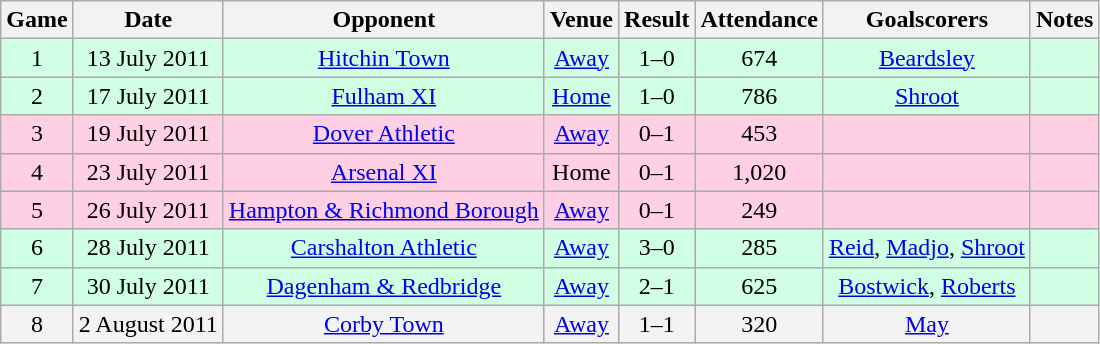<table class="wikitable" style="text-align:center;">
<tr>
<th>Game</th>
<th>Date</th>
<th>Opponent</th>
<th>Venue</th>
<th>Result</th>
<th>Attendance</th>
<th>Goalscorers</th>
<th>Notes</th>
</tr>
<tr style="background: #d0ffe3;">
<td style="text-align:center;">1</td>
<td>13 July 2011</td>
<td><a href='#'>Hitchin Town</a></td>
<td><a href='#'>Away</a></td>
<td>1–0</td>
<td>674</td>
<td><a href='#'>Beardsley</a></td>
<td></td>
</tr>
<tr style="background: #d0ffe3;">
<td style="text-align:center;">2</td>
<td>17 July 2011</td>
<td><a href='#'>Fulham XI</a></td>
<td><a href='#'>Home</a></td>
<td>1–0</td>
<td>786</td>
<td><a href='#'>Shroot</a></td>
<td></td>
</tr>
<tr style="background: #ffd0e3;">
<td style="text-align:center;">3</td>
<td>19 July 2011</td>
<td><a href='#'>Dover Athletic</a></td>
<td><a href='#'>Away</a></td>
<td>0–1</td>
<td>453</td>
<td></td>
<td></td>
</tr>
<tr style="background: #ffd0e3;">
<td style="text-align:center;">4</td>
<td>23 July 2011</td>
<td><a href='#'>Arsenal XI</a></td>
<td>Home</td>
<td>0–1</td>
<td>1,020</td>
<td></td>
<td></td>
</tr>
<tr style="background: #ffd0e3;">
<td style="text-align:center;">5</td>
<td>26 July 2011</td>
<td><a href='#'>Hampton & Richmond Borough</a></td>
<td><a href='#'>Away</a></td>
<td>0–1</td>
<td>249</td>
<td></td>
<td></td>
</tr>
<tr style="background: #d0ffe3;">
<td style="text-align:center;">6</td>
<td>28 July 2011</td>
<td><a href='#'>Carshalton Athletic</a></td>
<td><a href='#'>Away</a></td>
<td>3–0</td>
<td>285</td>
<td><a href='#'>Reid</a>, <a href='#'>Madjo</a>, <a href='#'>Shroot</a></td>
<td></td>
</tr>
<tr style="background: #d0ffe3;">
<td style="text-align:center;">7</td>
<td>30 July 2011</td>
<td><a href='#'>Dagenham & Redbridge</a></td>
<td><a href='#'>Away</a></td>
<td>2–1</td>
<td>625</td>
<td><a href='#'>Bostwick</a>, <a href='#'>Roberts</a></td>
<td></td>
</tr>
<tr style="background: #f3f3f3;">
<td style="text-align:center;">8</td>
<td>2 August 2011</td>
<td><a href='#'>Corby Town</a></td>
<td><a href='#'>Away</a></td>
<td>1–1</td>
<td>320</td>
<td><a href='#'>May</a></td>
<td></td>
</tr>
</table>
